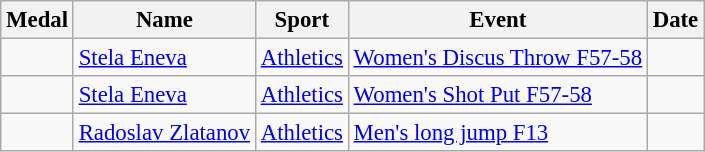<table class="wikitable sortable" style="font-size: 95%">
<tr>
<th>Medal</th>
<th>Name</th>
<th>Sport</th>
<th>Event</th>
<th>Date</th>
</tr>
<tr>
<td></td>
<td><a href='#'>Stela Eneva</a></td>
<td><a href='#'>Athletics</a></td>
<td><a href='#'>Women's Discus Throw F57-58</a></td>
<td></td>
</tr>
<tr>
<td></td>
<td><a href='#'>Stela Eneva</a></td>
<td><a href='#'>Athletics</a></td>
<td><a href='#'>Women's Shot Put F57-58</a></td>
<td></td>
</tr>
<tr>
<td></td>
<td><a href='#'>Radoslav Zlatanov</a></td>
<td><a href='#'>Athletics</a></td>
<td><a href='#'>Men's long jump F13</a></td>
<td></td>
</tr>
</table>
